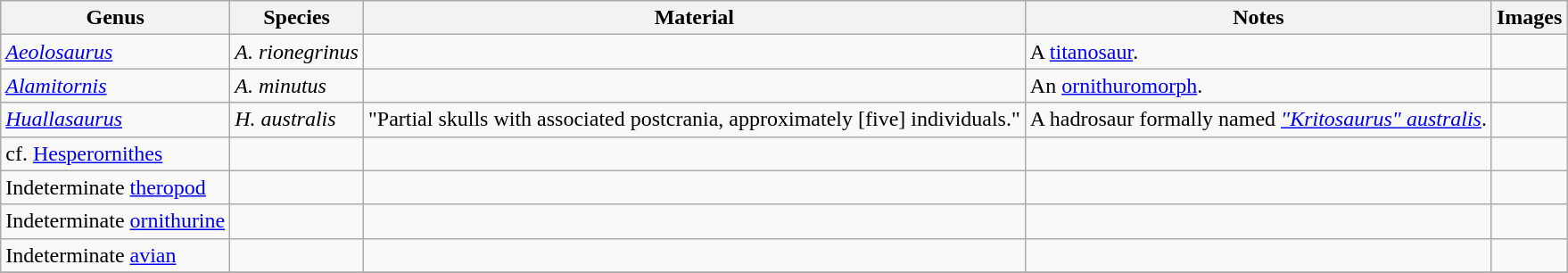<table class="wikitable" align="center">
<tr>
<th>Genus</th>
<th>Species</th>
<th>Material</th>
<th>Notes</th>
<th>Images</th>
</tr>
<tr>
<td><em><a href='#'>Aeolosaurus</a></em></td>
<td><em>A. rionegrinus</em></td>
<td></td>
<td>A <a href='#'>titanosaur</a>.</td>
<td></td>
</tr>
<tr>
<td><em><a href='#'>Alamitornis</a></em></td>
<td><em>A. minutus</em></td>
<td></td>
<td>An <a href='#'>ornithuromorph</a>.</td>
<td></td>
</tr>
<tr>
<td><em><a href='#'>Huallasaurus</a></em></td>
<td><em>H. australis</em></td>
<td>"Partial skulls with associated postcrania, approximately [five] individuals."</td>
<td>A hadrosaur formally named <em><a href='#'>"Kritosaurus" australis</a></em>.</td>
<td></td>
</tr>
<tr>
<td>cf. <a href='#'>Hesperornithes</a></td>
<td></td>
<td></td>
<td></td>
<td></td>
</tr>
<tr>
<td>Indeterminate <a href='#'>theropod</a></td>
<td></td>
<td></td>
<td></td>
<td></td>
</tr>
<tr>
<td>Indeterminate <a href='#'>ornithurine</a></td>
<td></td>
<td></td>
<td></td>
<td></td>
</tr>
<tr>
<td>Indeterminate <a href='#'>avian</a></td>
<td></td>
<td></td>
<td></td>
<td></td>
</tr>
<tr>
</tr>
</table>
